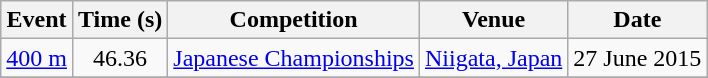<table class="wikitable" style=text-align:center>
<tr>
<th>Event</th>
<th>Time (s)</th>
<th>Competition</th>
<th>Venue</th>
<th>Date</th>
</tr>
<tr>
<td><a href='#'>400&nbsp;m</a></td>
<td>46.36</td>
<td><a href='#'>Japanese Championships</a></td>
<td><a href='#'>Niigata, Japan</a></td>
<td>27 June 2015</td>
</tr>
<tr>
</tr>
</table>
